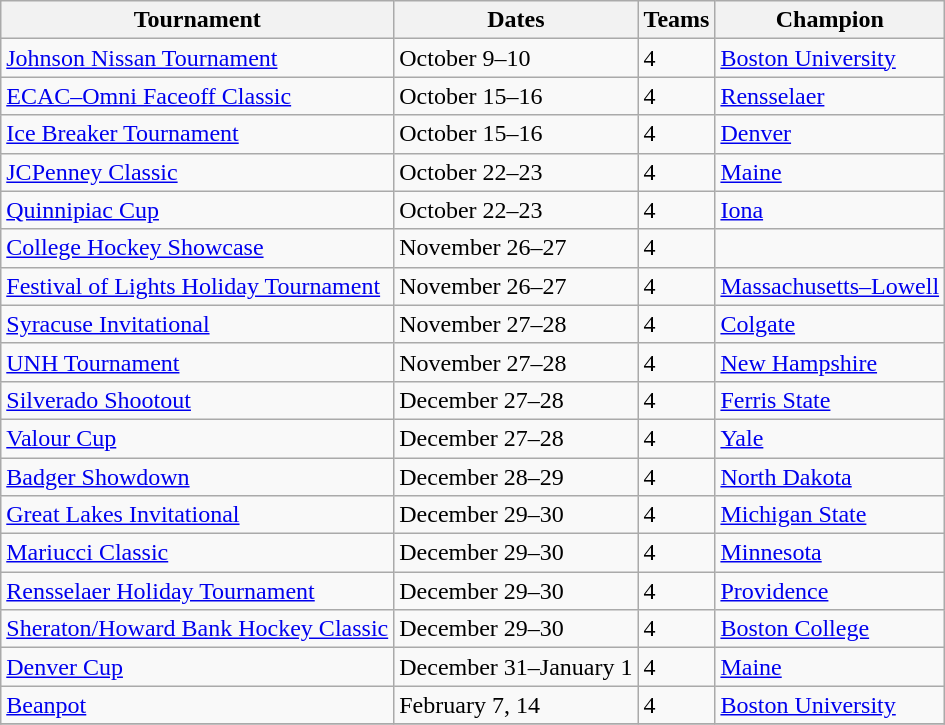<table class="wikitable">
<tr>
<th>Tournament</th>
<th>Dates</th>
<th>Teams</th>
<th>Champion</th>
</tr>
<tr>
<td><a href='#'>Johnson Nissan Tournament</a></td>
<td>October 9–10</td>
<td>4</td>
<td><a href='#'>Boston University</a></td>
</tr>
<tr>
<td><a href='#'>ECAC–Omni Faceoff Classic</a></td>
<td>October 15–16</td>
<td>4</td>
<td><a href='#'>Rensselaer</a></td>
</tr>
<tr>
<td><a href='#'>Ice Breaker Tournament</a></td>
<td>October 15–16</td>
<td>4</td>
<td><a href='#'>Denver</a></td>
</tr>
<tr>
<td><a href='#'>JCPenney Classic</a></td>
<td>October 22–23</td>
<td>4</td>
<td><a href='#'>Maine</a></td>
</tr>
<tr>
<td><a href='#'>Quinnipiac Cup</a></td>
<td>October 22–23</td>
<td>4</td>
<td><a href='#'>Iona</a></td>
</tr>
<tr>
<td><a href='#'>College Hockey Showcase</a></td>
<td>November 26–27</td>
<td>4</td>
<td></td>
</tr>
<tr>
<td><a href='#'>Festival of Lights Holiday Tournament</a></td>
<td>November 26–27</td>
<td>4</td>
<td><a href='#'>Massachusetts–Lowell</a></td>
</tr>
<tr>
<td><a href='#'>Syracuse Invitational</a></td>
<td>November 27–28</td>
<td>4</td>
<td><a href='#'>Colgate</a></td>
</tr>
<tr>
<td><a href='#'>UNH Tournament</a></td>
<td>November 27–28</td>
<td>4</td>
<td><a href='#'>New Hampshire</a></td>
</tr>
<tr>
<td><a href='#'>Silverado Shootout</a></td>
<td>December 27–28</td>
<td>4</td>
<td><a href='#'>Ferris State</a></td>
</tr>
<tr>
<td><a href='#'>Valour Cup</a></td>
<td>December 27–28</td>
<td>4</td>
<td><a href='#'>Yale</a></td>
</tr>
<tr>
<td><a href='#'>Badger Showdown</a></td>
<td>December 28–29</td>
<td>4</td>
<td><a href='#'>North Dakota</a></td>
</tr>
<tr>
<td><a href='#'>Great Lakes Invitational</a></td>
<td>December 29–30</td>
<td>4</td>
<td><a href='#'>Michigan State</a></td>
</tr>
<tr>
<td><a href='#'>Mariucci Classic</a></td>
<td>December 29–30</td>
<td>4</td>
<td><a href='#'>Minnesota</a></td>
</tr>
<tr>
<td><a href='#'>Rensselaer Holiday Tournament</a></td>
<td>December 29–30</td>
<td>4</td>
<td><a href='#'>Providence</a></td>
</tr>
<tr>
<td><a href='#'>Sheraton/Howard Bank Hockey Classic</a></td>
<td>December 29–30</td>
<td>4</td>
<td><a href='#'>Boston College</a></td>
</tr>
<tr>
<td><a href='#'>Denver Cup</a></td>
<td>December 31–January 1</td>
<td>4</td>
<td><a href='#'>Maine</a></td>
</tr>
<tr>
<td><a href='#'>Beanpot</a></td>
<td>February 7, 14</td>
<td>4</td>
<td><a href='#'>Boston University</a></td>
</tr>
<tr>
</tr>
</table>
